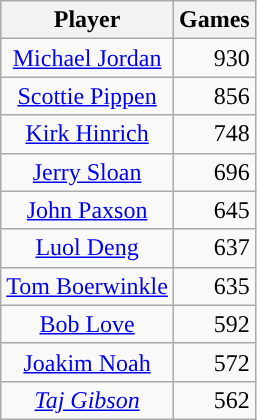<table class="wikitable sortable">
<tr>
<th scope="col">Player</th>
<th scope="col">Games</th>
</tr>
<tr>
<td style="text-align:center"><a href='#'>Michael Jordan</a></td>
<td style="text-align:right">930</td>
</tr>
<tr>
<td style="text-align:center"><a href='#'>Scottie Pippen</a></td>
<td style="text-align:right">856</td>
</tr>
<tr>
<td style="text-align:center"><a href='#'>Kirk Hinrich</a></td>
<td style="text-align:right">748</td>
</tr>
<tr>
<td style="text-align:center"><a href='#'>Jerry Sloan</a></td>
<td style="text-align:right">696</td>
</tr>
<tr>
<td style="text-align:center"><a href='#'>John Paxson</a></td>
<td style="text-align:right">645</td>
</tr>
<tr>
<td style="text-align:center"><a href='#'>Luol Deng</a></td>
<td style="text-align:right">637</td>
</tr>
<tr>
<td style="text-align:center"><a href='#'>Tom Boerwinkle</a></td>
<td style="text-align:right">635</td>
</tr>
<tr>
<td style="text-align:center"><a href='#'>Bob Love</a></td>
<td style="text-align:right">592</td>
</tr>
<tr>
<td style="text-align:center"><a href='#'>Joakim Noah</a></td>
<td style="text-align:right">572</td>
</tr>
<tr>
<td style="text-align:center"><em><a href='#'>Taj Gibson</a></em></td>
<td style="text-align:right">562</td>
</tr>
</table>
